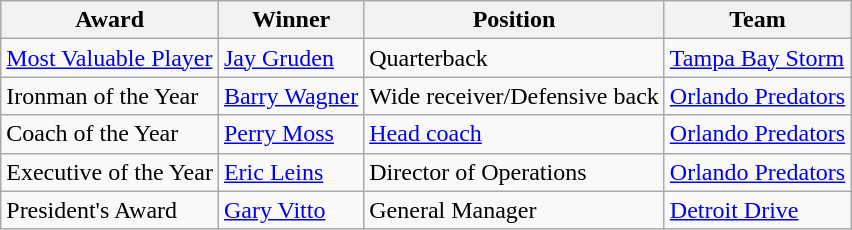<table class="wikitable">
<tr>
<th>Award</th>
<th>Winner</th>
<th>Position</th>
<th>Team</th>
</tr>
<tr>
<td><a href='#'>Most Valuable Player</a></td>
<td><a href='#'>Jay Gruden</a></td>
<td>Quarterback</td>
<td><a href='#'>Tampa Bay Storm</a></td>
</tr>
<tr>
<td>Ironman of the Year</td>
<td><a href='#'>Barry Wagner</a></td>
<td>Wide receiver/Defensive back</td>
<td><a href='#'>Orlando Predators</a></td>
</tr>
<tr>
<td>Coach of the Year</td>
<td><a href='#'>Perry Moss</a></td>
<td><a href='#'>Head coach</a></td>
<td><a href='#'>Orlando Predators</a></td>
</tr>
<tr>
<td>Executive of the Year</td>
<td><a href='#'>Eric Leins</a></td>
<td>Director of Operations</td>
<td><a href='#'>Orlando Predators</a></td>
</tr>
<tr>
<td>President's Award</td>
<td><a href='#'>Gary Vitto</a></td>
<td>General Manager</td>
<td><a href='#'>Detroit Drive</a></td>
</tr>
</table>
